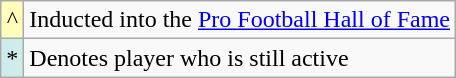<table class="wikitable">
<tr>
<td style="text-align:center; background:#ffb;">^</td>
<td>Inducted into the <a href='#'>Pro Football Hall of Fame</a></td>
</tr>
<tr>
<td style="text-align:center; background:#cfecec;">*</td>
<td>Denotes player who is still active</td>
</tr>
</table>
